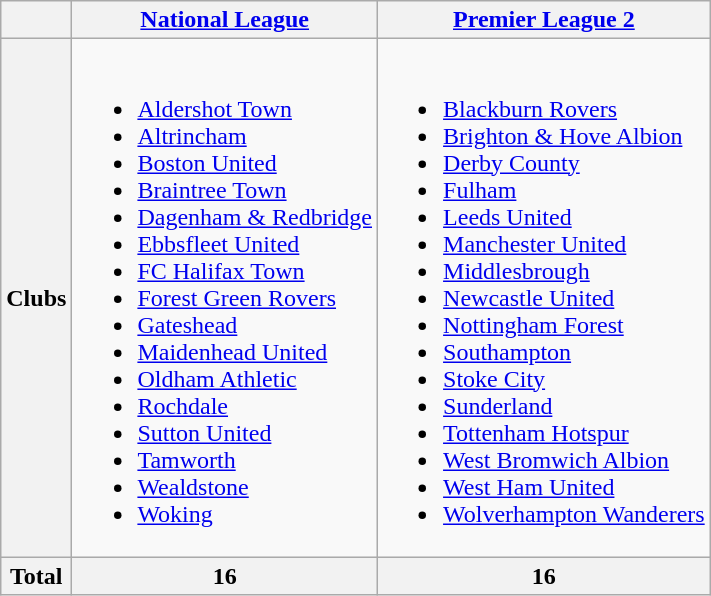<table class="wikitable">
<tr>
<th></th>
<th><a href='#'>National League</a></th>
<th><a href='#'>Premier League 2</a></th>
</tr>
<tr>
<th>Clubs</th>
<td><br><ul><li><a href='#'>Aldershot Town</a></li><li><a href='#'>Altrincham</a></li><li><a href='#'>Boston United</a></li><li><a href='#'>Braintree Town</a></li><li><a href='#'>Dagenham & Redbridge</a></li><li><a href='#'>Ebbsfleet United</a></li><li><a href='#'>FC Halifax Town</a></li><li><a href='#'>Forest Green Rovers</a></li><li><a href='#'>Gateshead</a></li><li><a href='#'>Maidenhead United</a></li><li><a href='#'>Oldham Athletic</a></li><li><a href='#'>Rochdale</a></li><li><a href='#'>Sutton United</a></li><li><a href='#'>Tamworth</a></li><li><a href='#'>Wealdstone</a></li><li><a href='#'>Woking</a></li></ul></td>
<td valign="top"><br><ul><li><a href='#'>Blackburn Rovers</a></li><li><a href='#'>Brighton & Hove Albion</a></li><li><a href='#'>Derby County</a></li><li><a href='#'>Fulham</a></li><li><a href='#'>Leeds United</a></li><li><a href='#'>Manchester United</a></li><li><a href='#'>Middlesbrough</a></li><li><a href='#'>Newcastle United</a></li><li><a href='#'>Nottingham Forest</a></li><li><a href='#'>Southampton</a></li><li><a href='#'>Stoke City</a></li><li><a href='#'>Sunderland</a></li><li><a href='#'>Tottenham Hotspur</a></li><li><a href='#'>West Bromwich Albion</a></li><li><a href='#'>West Ham United</a></li><li><a href='#'>Wolverhampton Wanderers</a></li></ul></td>
</tr>
<tr>
<th>Total</th>
<th>16</th>
<th>16</th>
</tr>
</table>
